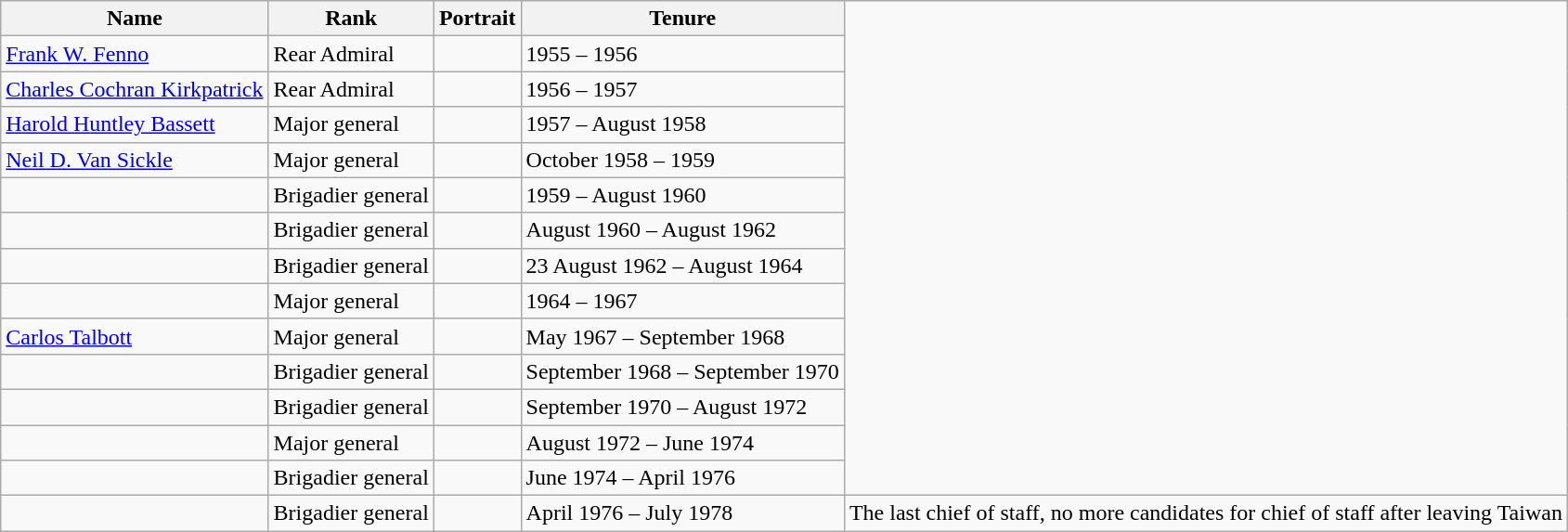<table class="wikitable sortable" style="font-size: 100%" align=center>
<tr>
<th>Name</th>
<th>Rank</th>
<th>Portrait</th>
<th>Tenure</th>
</tr>
<tr>
<td><a href='#'>Frank W. Fenno</a></td>
<td> Rear Admiral</td>
<td></td>
<td>1955 – 1956</td>
</tr>
<tr>
<td><a href='#'>Charles Cochran Kirkpatrick</a></td>
<td> Rear Admiral</td>
<td></td>
<td>1956 – 1957</td>
</tr>
<tr>
<td><a href='#'>Harold Huntley Bassett</a></td>
<td> Major general</td>
<td></td>
<td>1957 – August 1958</td>
</tr>
<tr>
<td><a href='#'>Neil D. Van Sickle</a></td>
<td> Major general</td>
<td></td>
<td>October  1958 – 1959</td>
</tr>
<tr>
<td></td>
<td> Brigadier general</td>
<td></td>
<td>1959 – August 1960</td>
</tr>
<tr>
<td></td>
<td> Brigadier general</td>
<td></td>
<td>August 1960 – August 1962</td>
</tr>
<tr>
<td></td>
<td> Brigadier general</td>
<td></td>
<td>23 August 1962 – August 1964</td>
</tr>
<tr>
<td></td>
<td> Major general</td>
<td></td>
<td>1964 – 1967</td>
</tr>
<tr>
<td><a href='#'>Carlos Talbott</a></td>
<td> Major general</td>
<td></td>
<td>May 1967 – September 1968</td>
</tr>
<tr>
<td></td>
<td> Brigadier general</td>
<td></td>
<td>September 1968 – September 1970</td>
</tr>
<tr>
<td></td>
<td> Brigadier general</td>
<td></td>
<td>September 1970 – August 1972</td>
</tr>
<tr>
<td></td>
<td> Major general</td>
<td></td>
<td>August 1972 – June 1974</td>
</tr>
<tr>
<td></td>
<td> Brigadier general</td>
<td></td>
<td>June 1974 – April 1976</td>
</tr>
<tr>
<td></td>
<td> Brigadier general</td>
<td></td>
<td>April 1976 – July 1978</td>
<td>The last chief of staff, no more candidates for chief of staff after leaving Taiwan</td>
</tr>
</table>
